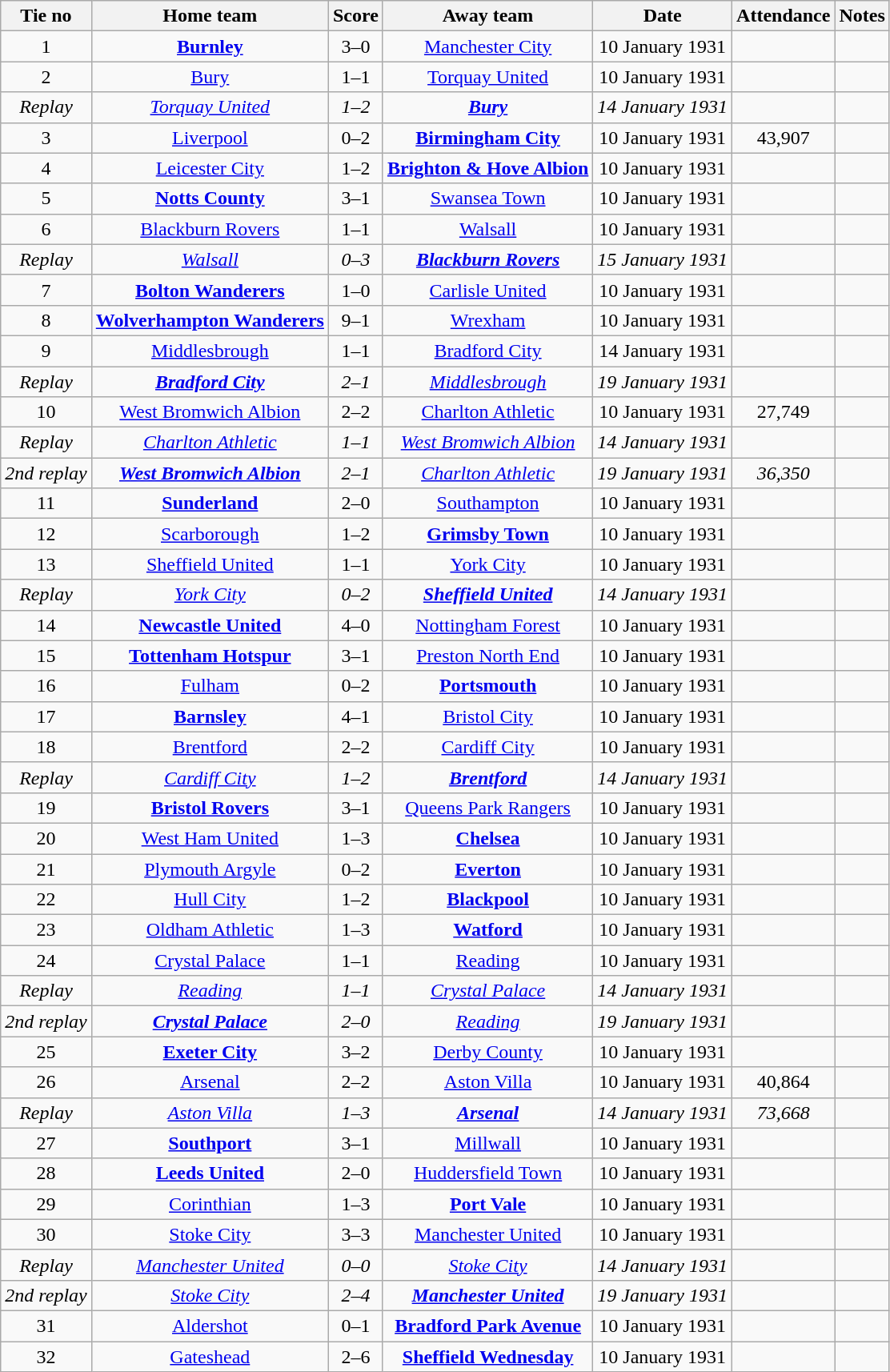<table class="wikitable" style="text-align: center">
<tr>
<th>Tie no</th>
<th>Home team</th>
<th>Score</th>
<th>Away team</th>
<th>Date</th>
<th>Attendance</th>
<th>Notes</th>
</tr>
<tr>
<td>1</td>
<td><strong><a href='#'>Burnley</a></strong></td>
<td>3–0</td>
<td><a href='#'>Manchester City</a></td>
<td>10 January 1931</td>
<td></td>
<td></td>
</tr>
<tr>
<td>2</td>
<td><a href='#'>Bury</a></td>
<td>1–1</td>
<td><a href='#'>Torquay United</a></td>
<td>10 January 1931</td>
<td></td>
<td></td>
</tr>
<tr>
<td><em>Replay</em></td>
<td><em><a href='#'>Torquay United</a></em></td>
<td><em>1–2</em></td>
<td><strong><em><a href='#'>Bury</a></em></strong></td>
<td><em>14 January 1931</em></td>
<td><em> </em></td>
<td></td>
</tr>
<tr>
<td>3</td>
<td><a href='#'>Liverpool</a></td>
<td>0–2</td>
<td><strong><a href='#'>Birmingham City</a></strong></td>
<td>10 January 1931</td>
<td>43,907</td>
<td></td>
</tr>
<tr>
<td>4</td>
<td><a href='#'>Leicester City</a></td>
<td>1–2</td>
<td><strong><a href='#'>Brighton & Hove Albion</a></strong></td>
<td>10 January 1931</td>
<td></td>
<td></td>
</tr>
<tr>
<td>5</td>
<td><strong><a href='#'>Notts County</a></strong></td>
<td>3–1</td>
<td><a href='#'>Swansea Town</a></td>
<td>10 January 1931</td>
<td></td>
<td></td>
</tr>
<tr>
<td>6</td>
<td><a href='#'>Blackburn Rovers</a></td>
<td>1–1</td>
<td><a href='#'>Walsall</a></td>
<td>10 January 1931</td>
<td></td>
<td></td>
</tr>
<tr>
<td><em>Replay</em></td>
<td><em><a href='#'>Walsall</a></em></td>
<td><em>0–3</em></td>
<td><strong><em><a href='#'>Blackburn Rovers</a></em></strong></td>
<td><em>15 January 1931</em></td>
<td><em> </em></td>
<td></td>
</tr>
<tr>
<td>7</td>
<td><strong><a href='#'>Bolton Wanderers</a></strong></td>
<td>1–0</td>
<td><a href='#'>Carlisle United</a></td>
<td>10 January 1931</td>
<td></td>
<td></td>
</tr>
<tr>
<td>8</td>
<td><strong><a href='#'>Wolverhampton Wanderers</a></strong></td>
<td>9–1</td>
<td><a href='#'>Wrexham</a></td>
<td>10 January 1931</td>
<td></td>
<td></td>
</tr>
<tr>
<td>9</td>
<td><a href='#'>Middlesbrough</a></td>
<td>1–1</td>
<td><a href='#'>Bradford City</a></td>
<td>14 January 1931</td>
<td></td>
<td></td>
</tr>
<tr>
<td><em>Replay</em></td>
<td><strong><em><a href='#'>Bradford City</a></em></strong></td>
<td><em>2–1</em></td>
<td><em><a href='#'>Middlesbrough</a></em></td>
<td><em>19 January 1931</em></td>
<td><em> </em></td>
<td></td>
</tr>
<tr>
<td>10</td>
<td><a href='#'>West Bromwich Albion</a></td>
<td>2–2</td>
<td><a href='#'>Charlton Athletic</a></td>
<td>10 January 1931</td>
<td>27,749</td>
<td></td>
</tr>
<tr>
<td><em>Replay</em></td>
<td><em><a href='#'>Charlton Athletic</a></em></td>
<td><em>1–1</em></td>
<td><em><a href='#'>West Bromwich Albion</a></em></td>
<td><em>14 January 1931</em></td>
<td><em> </em></td>
<td></td>
</tr>
<tr>
<td><em>2nd replay</em></td>
<td><strong><em><a href='#'>West Bromwich Albion</a></em></strong></td>
<td><em>2–1</em></td>
<td><em><a href='#'>Charlton Athletic</a></em></td>
<td><em>19 January 1931</em></td>
<td><em>36,350 </em></td>
<td></td>
</tr>
<tr>
<td>11</td>
<td><strong><a href='#'>Sunderland</a></strong></td>
<td>2–0</td>
<td><a href='#'>Southampton</a></td>
<td>10 January 1931</td>
<td></td>
<td></td>
</tr>
<tr>
<td>12</td>
<td><a href='#'>Scarborough</a></td>
<td>1–2</td>
<td><strong><a href='#'>Grimsby Town</a></strong></td>
<td>10 January 1931</td>
<td></td>
<td></td>
</tr>
<tr>
<td>13</td>
<td><a href='#'>Sheffield United</a></td>
<td>1–1</td>
<td><a href='#'>York City</a></td>
<td>10 January 1931</td>
<td></td>
<td></td>
</tr>
<tr>
<td><em>Replay</em></td>
<td><em><a href='#'>York City</a></em></td>
<td><em>0–2</em></td>
<td><strong><em><a href='#'>Sheffield United</a></em></strong></td>
<td><em>14 January 1931</em></td>
<td><em> </em></td>
<td></td>
</tr>
<tr>
<td>14</td>
<td><strong><a href='#'>Newcastle United</a></strong></td>
<td>4–0</td>
<td><a href='#'>Nottingham Forest</a></td>
<td>10 January 1931</td>
<td></td>
<td></td>
</tr>
<tr>
<td>15</td>
<td><strong><a href='#'>Tottenham Hotspur</a></strong></td>
<td>3–1</td>
<td><a href='#'>Preston North End</a></td>
<td>10 January 1931</td>
<td></td>
<td></td>
</tr>
<tr>
<td>16</td>
<td><a href='#'>Fulham</a></td>
<td>0–2</td>
<td><strong><a href='#'>Portsmouth</a></strong></td>
<td>10 January 1931</td>
<td></td>
<td></td>
</tr>
<tr>
<td>17</td>
<td><strong><a href='#'>Barnsley</a></strong></td>
<td>4–1</td>
<td><a href='#'>Bristol City</a></td>
<td>10 January 1931</td>
<td></td>
<td></td>
</tr>
<tr>
<td>18</td>
<td><a href='#'>Brentford</a></td>
<td>2–2</td>
<td><a href='#'>Cardiff City</a></td>
<td>10 January 1931</td>
<td></td>
<td></td>
</tr>
<tr>
<td><em>Replay</em></td>
<td><em><a href='#'>Cardiff City</a></em></td>
<td><em>1–2</em></td>
<td><strong><em><a href='#'>Brentford</a></em></strong></td>
<td><em>14 January 1931</em></td>
<td><em> </em></td>
<td></td>
</tr>
<tr>
<td>19</td>
<td><strong><a href='#'>Bristol Rovers</a></strong></td>
<td>3–1</td>
<td><a href='#'>Queens Park Rangers</a></td>
<td>10 January 1931</td>
<td></td>
<td></td>
</tr>
<tr>
<td>20</td>
<td><a href='#'>West Ham United</a></td>
<td>1–3</td>
<td><strong><a href='#'>Chelsea</a></strong></td>
<td>10 January 1931</td>
<td></td>
<td></td>
</tr>
<tr>
<td>21</td>
<td><a href='#'>Plymouth Argyle</a></td>
<td>0–2</td>
<td><strong><a href='#'>Everton</a></strong></td>
<td>10 January 1931</td>
<td></td>
<td></td>
</tr>
<tr>
<td>22</td>
<td><a href='#'>Hull City</a></td>
<td>1–2</td>
<td><strong><a href='#'>Blackpool</a></strong></td>
<td>10 January 1931</td>
<td></td>
<td></td>
</tr>
<tr>
<td>23</td>
<td><a href='#'>Oldham Athletic</a></td>
<td>1–3</td>
<td><strong><a href='#'>Watford</a></strong></td>
<td>10 January 1931</td>
<td></td>
<td></td>
</tr>
<tr>
<td>24</td>
<td><a href='#'>Crystal Palace</a></td>
<td>1–1</td>
<td><a href='#'>Reading</a></td>
<td>10 January 1931</td>
<td></td>
<td></td>
</tr>
<tr>
<td><em>Replay</em></td>
<td><em><a href='#'>Reading</a></em></td>
<td><em>1–1</em></td>
<td><em><a href='#'>Crystal Palace</a></em></td>
<td><em>14 January 1931</em></td>
<td><em> </em></td>
<td></td>
</tr>
<tr>
<td><em>2nd replay</em></td>
<td><strong><em><a href='#'>Crystal Palace</a></em></strong></td>
<td><em>2–0</em></td>
<td><em><a href='#'>Reading</a></em></td>
<td><em>19 January 1931</em></td>
<td><em> </em></td>
<td></td>
</tr>
<tr>
<td>25</td>
<td><strong><a href='#'>Exeter City</a></strong></td>
<td>3–2</td>
<td><a href='#'>Derby County</a></td>
<td>10 January 1931</td>
<td></td>
<td></td>
</tr>
<tr>
<td>26</td>
<td><a href='#'>Arsenal</a></td>
<td>2–2</td>
<td><a href='#'>Aston Villa</a></td>
<td>10 January 1931</td>
<td>40,864</td>
<td></td>
</tr>
<tr>
<td><em>Replay</em></td>
<td><em><a href='#'>Aston Villa</a></em></td>
<td><em>1–3</em></td>
<td><strong><em><a href='#'>Arsenal</a></em></strong></td>
<td><em>14 January 1931</em></td>
<td><em>73,668 </em></td>
<td></td>
</tr>
<tr>
<td>27</td>
<td><strong><a href='#'>Southport</a></strong></td>
<td>3–1</td>
<td><a href='#'>Millwall</a></td>
<td>10 January 1931</td>
<td></td>
<td></td>
</tr>
<tr>
<td>28</td>
<td><strong><a href='#'>Leeds United</a></strong></td>
<td>2–0</td>
<td><a href='#'>Huddersfield Town</a></td>
<td>10 January 1931</td>
<td></td>
<td></td>
</tr>
<tr>
<td>29</td>
<td><a href='#'>Corinthian</a></td>
<td>1–3</td>
<td><strong><a href='#'>Port Vale</a></strong></td>
<td>10 January 1931</td>
<td></td>
<td></td>
</tr>
<tr>
<td>30</td>
<td><a href='#'>Stoke City</a></td>
<td>3–3</td>
<td><a href='#'>Manchester United</a></td>
<td>10 January 1931</td>
<td></td>
<td></td>
</tr>
<tr>
<td><em>Replay</em></td>
<td><em><a href='#'>Manchester United</a></em></td>
<td><em>0–0</em></td>
<td><em><a href='#'>Stoke City</a></em></td>
<td><em>14 January 1931</em></td>
<td><em> </em></td>
<td></td>
</tr>
<tr>
<td><em>2nd replay</em></td>
<td><em><a href='#'>Stoke City</a></em></td>
<td><em>2–4</em></td>
<td><strong><em><a href='#'>Manchester United</a></em></strong></td>
<td><em>19 January 1931</em></td>
<td><em> </em></td>
<td></td>
</tr>
<tr>
<td>31</td>
<td><a href='#'>Aldershot</a></td>
<td>0–1</td>
<td><strong><a href='#'>Bradford Park Avenue</a></strong></td>
<td>10 January 1931</td>
<td></td>
<td></td>
</tr>
<tr>
<td>32</td>
<td><a href='#'>Gateshead</a></td>
<td>2–6</td>
<td><strong><a href='#'>Sheffield Wednesday</a></strong></td>
<td>10 January 1931</td>
<td></td>
<td></td>
</tr>
</table>
